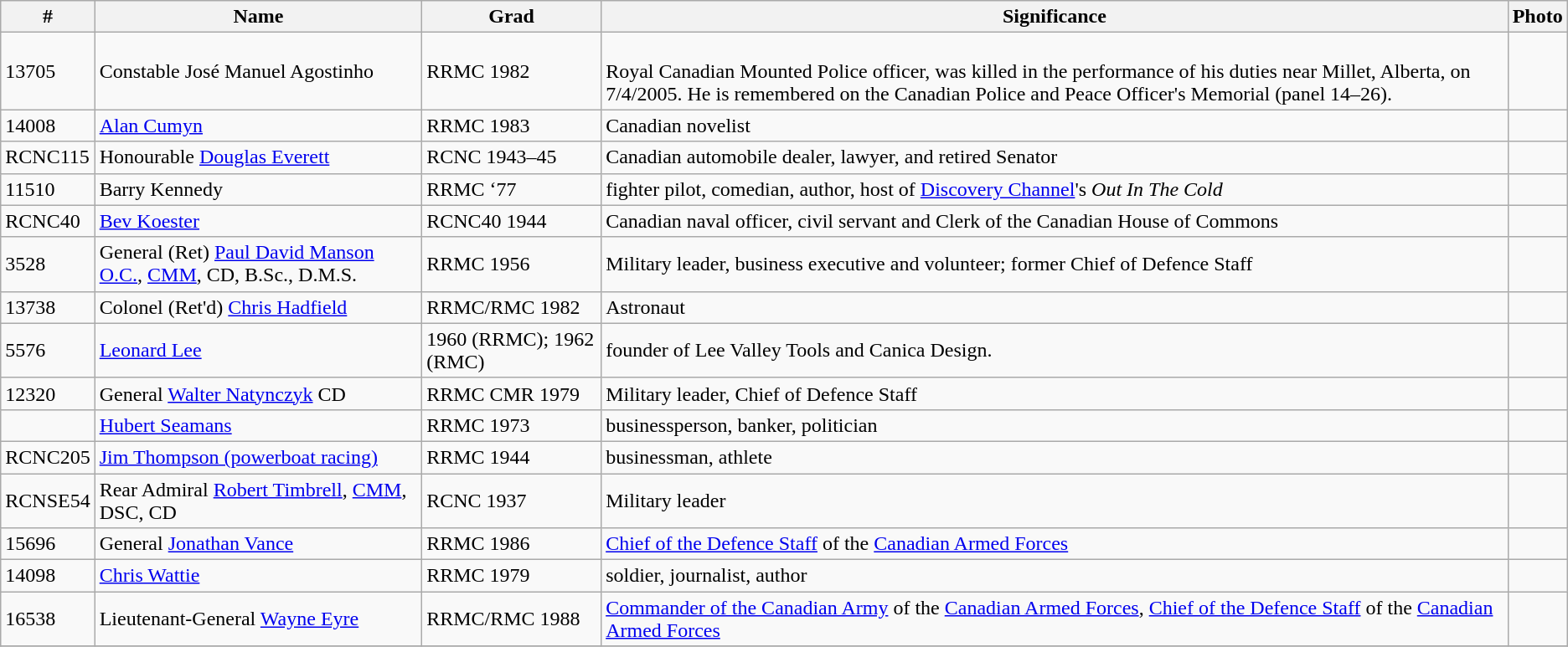<table class="wikitable">
<tr>
<th>#</th>
<th>Name</th>
<th>Grad</th>
<th>Significance</th>
<th>Photo</th>
</tr>
<tr>
<td>13705</td>
<td>Constable José Manuel Agostinho</td>
<td>RRMC 1982</td>
<td><br>Royal Canadian Mounted Police officer, was killed in the performance of his duties near Millet, Alberta, on 7/4/2005. He is remembered on the Canadian Police and Peace Officer's Memorial (panel 14–26).</td>
<td></td>
</tr>
<tr>
<td>14008</td>
<td><a href='#'>Alan Cumyn</a></td>
<td>RRMC 1983</td>
<td>Canadian novelist</td>
<td></td>
</tr>
<tr>
<td>RCNC115</td>
<td>Honourable <a href='#'>Douglas Everett</a></td>
<td>RCNC 1943–45</td>
<td>Canadian automobile dealer, lawyer, and retired Senator</td>
<td></td>
</tr>
<tr>
<td>11510</td>
<td>Barry Kennedy</td>
<td>RRMC ‘77</td>
<td>fighter pilot, comedian, author, host of <a href='#'>Discovery Channel</a>'s <em>Out In The Cold</em></td>
<td></td>
</tr>
<tr>
<td>RCNC40</td>
<td><a href='#'>Bev Koester</a></td>
<td>RCNC40 1944</td>
<td>Canadian naval officer, civil servant and Clerk of the Canadian House of Commons</td>
<td></td>
</tr>
<tr>
<td>3528</td>
<td>General (Ret) <a href='#'>Paul David Manson</a> <a href='#'>O.C.</a>, <a href='#'>CMM</a>, CD, B.Sc., D.M.S.</td>
<td>RRMC 1956</td>
<td>Military leader, business executive and volunteer; former Chief of Defence Staff</td>
<td></td>
</tr>
<tr>
<td>13738</td>
<td>Colonel (Ret'd) <a href='#'>Chris Hadfield</a></td>
<td>RRMC/RMC 1982</td>
<td>Astronaut</td>
<td></td>
</tr>
<tr>
<td>5576</td>
<td><a href='#'>Leonard Lee</a></td>
<td>1960 (RRMC); 1962 (RMC)</td>
<td>founder of Lee Valley Tools and Canica Design.</td>
<td></td>
</tr>
<tr>
<td>12320</td>
<td>General <a href='#'>Walter Natynczyk</a> CD</td>
<td>RRMC CMR 1979</td>
<td>Military leader, Chief of Defence Staff</td>
<td></td>
</tr>
<tr>
<td></td>
<td><a href='#'>Hubert Seamans</a></td>
<td>RRMC 1973</td>
<td>businessperson, banker, politician</td>
<td></td>
</tr>
<tr>
<td>RCNC205</td>
<td><a href='#'>Jim Thompson (powerboat racing)</a></td>
<td>RRMC 1944</td>
<td>businessman, athlete</td>
<td></td>
</tr>
<tr>
<td>RCNSE54</td>
<td>Rear Admiral <a href='#'>Robert Timbrell</a>, <a href='#'>CMM</a>, DSC, CD</td>
<td>RCNC 1937</td>
<td>Military leader</td>
<td></td>
</tr>
<tr>
<td>15696</td>
<td>General <a href='#'>Jonathan Vance</a> </td>
<td>RRMC 1986</td>
<td><a href='#'>Chief of the Defence Staff</a> of the <a href='#'>Canadian Armed Forces</a></td>
<td></td>
</tr>
<tr>
<td>14098</td>
<td><a href='#'>Chris Wattie</a></td>
<td>RRMC 1979</td>
<td>soldier, journalist, author</td>
</tr>
<tr>
<td>16538</td>
<td>Lieutenant-General <a href='#'>Wayne Eyre</a> </td>
<td>RRMC/RMC 1988</td>
<td><a href='#'>Commander of the Canadian Army</a> of the <a href='#'>Canadian Armed Forces</a>, <a href='#'>Chief of the Defence Staff</a> of the <a href='#'>Canadian Armed Forces</a></td>
<td></td>
</tr>
<tr>
</tr>
</table>
